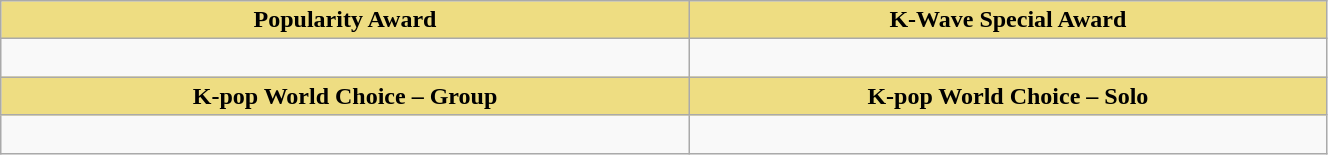<table class="wikitable" style="width:70%">
<tr>
<th scope="col" style="background:#EEDD82"; width:50%">Popularity Award</th>
<th scope="col" style="background:#EEDD82"; width:50%">K-Wave Special Award</th>
</tr>
<tr>
<td style="vertical-align:top"><br></td>
<td style="vertical-align:top"><br></td>
</tr>
<tr>
<th scope="col" style="background:#EEDD82"; width:50%">K-pop World Choice – Group</th>
<th scope="col" style="background:#EEDD82"; width:50%">K-pop World Choice – Solo</th>
</tr>
<tr>
<td style="vertical-align:top"><br></td>
<td style="vertical-align:top"><br></td>
</tr>
</table>
